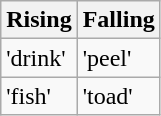<table class="wikitable">
<tr>
<th>Rising</th>
<th>Falling</th>
</tr>
<tr>
<td> 'drink'</td>
<td> 'peel'</td>
</tr>
<tr>
<td> 'fish'</td>
<td> 'toad'</td>
</tr>
</table>
